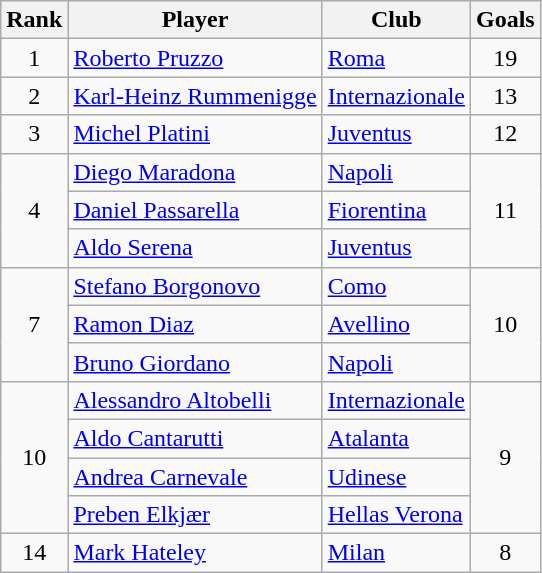<table class="wikitable" style="text-align:center">
<tr>
<th>Rank</th>
<th>Player</th>
<th>Club</th>
<th>Goals</th>
</tr>
<tr>
<td>1</td>
<td align="left"> <a href='#'>Roberto Pruzzo</a></td>
<td align="left"><a href='#'>Roma</a></td>
<td>19</td>
</tr>
<tr>
<td>2</td>
<td align="left"> <a href='#'>Karl-Heinz Rummenigge</a></td>
<td align="left"><a href='#'>Internazionale</a></td>
<td>13</td>
</tr>
<tr>
<td>3</td>
<td align="left"> <a href='#'>Michel Platini</a></td>
<td align="left"><a href='#'>Juventus</a></td>
<td>12</td>
</tr>
<tr>
<td rowspan="3">4</td>
<td align="left"> <a href='#'>Diego Maradona</a></td>
<td align="left"><a href='#'>Napoli</a></td>
<td rowspan="3">11</td>
</tr>
<tr>
<td align="left"> <a href='#'>Daniel Passarella</a></td>
<td align="left"><a href='#'>Fiorentina</a></td>
</tr>
<tr>
<td align="left"> <a href='#'>Aldo Serena</a></td>
<td align="left"><a href='#'>Juventus</a></td>
</tr>
<tr>
<td rowspan="3">7</td>
<td align="left"> <a href='#'>Stefano Borgonovo</a></td>
<td align="left"><a href='#'>Como</a></td>
<td rowspan="3">10</td>
</tr>
<tr>
<td align="left"> <a href='#'>Ramon Diaz</a></td>
<td align="left"><a href='#'>Avellino</a></td>
</tr>
<tr>
<td align="left"> <a href='#'>Bruno Giordano</a></td>
<td align="left"><a href='#'>Napoli</a></td>
</tr>
<tr>
<td rowspan="4">10</td>
<td align="left"> <a href='#'>Alessandro Altobelli</a></td>
<td align="left"><a href='#'>Internazionale</a></td>
<td rowspan="4">9</td>
</tr>
<tr>
<td align="left"> <a href='#'>Aldo Cantarutti</a></td>
<td align="left"><a href='#'>Atalanta</a></td>
</tr>
<tr>
<td align="left"> <a href='#'>Andrea Carnevale</a></td>
<td align="left"><a href='#'>Udinese</a></td>
</tr>
<tr>
<td align="left"> <a href='#'>Preben Elkjær</a></td>
<td align="left"><a href='#'>Hellas Verona</a></td>
</tr>
<tr>
<td>14</td>
<td align="left"> <a href='#'>Mark Hateley</a></td>
<td align="left"><a href='#'>Milan</a></td>
<td>8</td>
</tr>
</table>
